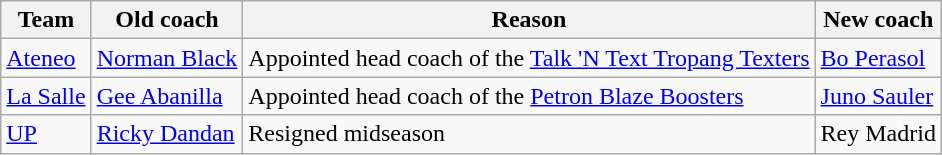<table class="wikitable">
<tr>
<th>Team</th>
<th>Old coach</th>
<th>Reason</th>
<th>New coach</th>
</tr>
<tr>
<td><a href='#'>Ateneo</a></td>
<td><a href='#'>Norman Black</a></td>
<td>Appointed head coach of the <a href='#'>Talk 'N Text Tropang Texters</a></td>
<td><a href='#'>Bo Perasol</a></td>
</tr>
<tr>
<td><a href='#'>La Salle</a></td>
<td><a href='#'>Gee Abanilla</a></td>
<td>Appointed head coach of the <a href='#'>Petron Blaze Boosters</a></td>
<td><a href='#'>Juno Sauler</a></td>
</tr>
<tr>
<td><a href='#'>UP</a></td>
<td><a href='#'>Ricky Dandan</a></td>
<td>Resigned midseason</td>
<td>Rey Madrid</td>
</tr>
</table>
